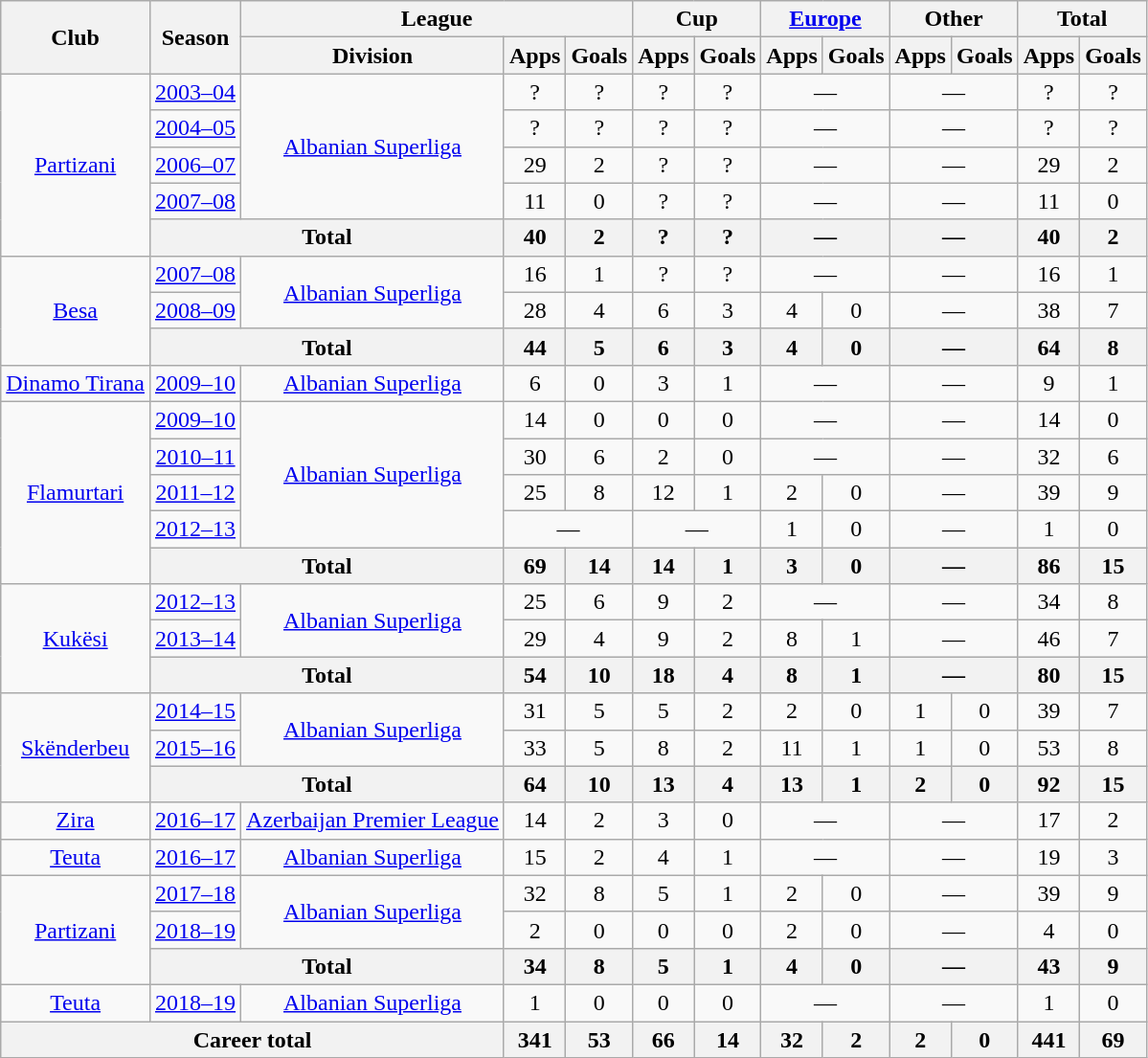<table class="wikitable" style="text-align: center;">
<tr>
<th rowspan="2">Club</th>
<th rowspan="2">Season</th>
<th colspan="3">League</th>
<th colspan="2">Cup</th>
<th colspan="2"><a href='#'>Europe</a></th>
<th colspan="2">Other</th>
<th colspan="2">Total</th>
</tr>
<tr>
<th>Division</th>
<th>Apps</th>
<th>Goals</th>
<th>Apps</th>
<th>Goals</th>
<th>Apps</th>
<th>Goals</th>
<th>Apps</th>
<th>Goals</th>
<th>Apps</th>
<th>Goals</th>
</tr>
<tr>
<td rowspan="5" valign="center"><a href='#'>Partizani</a></td>
<td><a href='#'>2003–04</a></td>
<td rowspan="4" valign="center"><a href='#'>Albanian Superliga</a></td>
<td>?</td>
<td>?</td>
<td>?</td>
<td>?</td>
<td colspan="2">—</td>
<td colspan="2">—</td>
<td>?</td>
<td>?</td>
</tr>
<tr>
<td><a href='#'>2004–05</a></td>
<td>?</td>
<td>?</td>
<td>?</td>
<td>?</td>
<td colspan="2">—</td>
<td colspan="2">—</td>
<td>?</td>
<td>?</td>
</tr>
<tr>
<td><a href='#'>2006–07</a></td>
<td>29</td>
<td>2</td>
<td>?</td>
<td>?</td>
<td colspan="2">—</td>
<td colspan="2">—</td>
<td>29</td>
<td>2</td>
</tr>
<tr>
<td><a href='#'>2007–08</a></td>
<td>11</td>
<td>0</td>
<td>?</td>
<td>?</td>
<td colspan="2">—</td>
<td colspan="2">—</td>
<td>11</td>
<td>0</td>
</tr>
<tr>
<th colspan="2">Total</th>
<th>40</th>
<th>2</th>
<th>?</th>
<th>?</th>
<th colspan="2">—</th>
<th colspan="2">—</th>
<th>40</th>
<th>2</th>
</tr>
<tr>
<td rowspan="3" valign="center"><a href='#'>Besa</a></td>
<td><a href='#'>2007–08</a></td>
<td rowspan="2" valign="center"><a href='#'>Albanian Superliga</a></td>
<td>16</td>
<td>1</td>
<td>?</td>
<td>?</td>
<td colspan="2">—</td>
<td colspan="2">—</td>
<td>16</td>
<td>1</td>
</tr>
<tr>
<td><a href='#'>2008–09</a></td>
<td>28</td>
<td>4</td>
<td>6</td>
<td>3</td>
<td>4</td>
<td>0</td>
<td colspan="2">—</td>
<td>38</td>
<td>7</td>
</tr>
<tr>
<th colspan="2">Total</th>
<th>44</th>
<th>5</th>
<th>6</th>
<th>3</th>
<th>4</th>
<th>0</th>
<th colspan="2">—</th>
<th>64</th>
<th>8</th>
</tr>
<tr>
<td rowspan="1" valign="center"><a href='#'>Dinamo Tirana</a></td>
<td><a href='#'>2009–10</a></td>
<td rowspan="1" valign="center"><a href='#'>Albanian Superliga</a></td>
<td>6</td>
<td>0</td>
<td>3</td>
<td>1</td>
<td colspan="2">—</td>
<td colspan="2">—</td>
<td>9</td>
<td>1</td>
</tr>
<tr>
<td rowspan="5" valign="center"><a href='#'>Flamurtari</a></td>
<td><a href='#'>2009–10</a></td>
<td rowspan="4" valign="center"><a href='#'>Albanian Superliga</a></td>
<td>14</td>
<td>0</td>
<td>0</td>
<td>0</td>
<td colspan="2">—</td>
<td colspan="2">—</td>
<td>14</td>
<td>0</td>
</tr>
<tr>
<td><a href='#'>2010–11</a></td>
<td>30</td>
<td>6</td>
<td>2</td>
<td>0</td>
<td colspan="2">—</td>
<td colspan="2">—</td>
<td>32</td>
<td>6</td>
</tr>
<tr>
<td><a href='#'>2011–12</a></td>
<td>25</td>
<td>8</td>
<td>12</td>
<td>1</td>
<td>2</td>
<td>0</td>
<td colspan="2">—</td>
<td>39</td>
<td>9</td>
</tr>
<tr>
<td><a href='#'>2012–13</a></td>
<td colspan="2">—</td>
<td colspan="2">—</td>
<td>1</td>
<td>0</td>
<td colspan="2">—</td>
<td>1</td>
<td>0</td>
</tr>
<tr>
<th colspan="2">Total</th>
<th>69</th>
<th>14</th>
<th>14</th>
<th>1</th>
<th>3</th>
<th>0</th>
<th colspan="2">—</th>
<th>86</th>
<th>15</th>
</tr>
<tr>
<td rowspan="3" valign="center"><a href='#'>Kukësi</a></td>
<td><a href='#'>2012–13</a></td>
<td rowspan="2" valign="center"><a href='#'>Albanian Superliga</a></td>
<td>25</td>
<td>6</td>
<td>9</td>
<td>2</td>
<td colspan="2">—</td>
<td colspan="2">—</td>
<td>34</td>
<td>8</td>
</tr>
<tr>
<td><a href='#'>2013–14</a></td>
<td>29</td>
<td>4</td>
<td>9</td>
<td>2</td>
<td>8</td>
<td>1</td>
<td colspan="2">—</td>
<td>46</td>
<td>7</td>
</tr>
<tr>
<th colspan="2">Total</th>
<th>54</th>
<th>10</th>
<th>18</th>
<th>4</th>
<th>8</th>
<th>1</th>
<th colspan="2">—</th>
<th>80</th>
<th>15</th>
</tr>
<tr>
<td rowspan="3" valign="center"><a href='#'>Skënderbeu</a></td>
<td><a href='#'>2014–15</a></td>
<td rowspan="2" valign="center"><a href='#'>Albanian Superliga</a></td>
<td>31</td>
<td>5</td>
<td>5</td>
<td>2</td>
<td>2</td>
<td>0</td>
<td>1</td>
<td>0</td>
<td>39</td>
<td>7</td>
</tr>
<tr>
<td><a href='#'>2015–16</a></td>
<td>33</td>
<td>5</td>
<td>8</td>
<td>2</td>
<td>11</td>
<td>1</td>
<td>1</td>
<td>0</td>
<td>53</td>
<td>8</td>
</tr>
<tr>
<th colspan="2">Total</th>
<th>64</th>
<th>10</th>
<th>13</th>
<th>4</th>
<th>13</th>
<th>1</th>
<th>2</th>
<th>0</th>
<th>92</th>
<th>15</th>
</tr>
<tr>
<td rowspan="1" valign="center"><a href='#'>Zira</a></td>
<td><a href='#'>2016–17</a></td>
<td rowspan="1" valign="center"><a href='#'>Azerbaijan Premier League</a></td>
<td>14</td>
<td>2</td>
<td>3</td>
<td>0</td>
<td colspan="2">—</td>
<td colspan="2">—</td>
<td>17</td>
<td>2</td>
</tr>
<tr>
<td rowspan="1" valign="center"><a href='#'>Teuta</a></td>
<td><a href='#'>2016–17</a></td>
<td rowspan="1" valign="center"><a href='#'>Albanian Superliga</a></td>
<td>15</td>
<td>2</td>
<td>4</td>
<td>1</td>
<td colspan="2">—</td>
<td colspan="2">—</td>
<td>19</td>
<td>3</td>
</tr>
<tr>
<td rowspan="3" valign="center"><a href='#'>Partizani</a></td>
<td><a href='#'>2017–18</a></td>
<td rowspan="2" valign="center"><a href='#'>Albanian Superliga</a></td>
<td>32</td>
<td>8</td>
<td>5</td>
<td>1</td>
<td>2</td>
<td>0</td>
<td colspan="2">—</td>
<td>39</td>
<td>9</td>
</tr>
<tr>
<td><a href='#'>2018–19</a></td>
<td>2</td>
<td>0</td>
<td>0</td>
<td>0</td>
<td>2</td>
<td>0</td>
<td colspan="2">—</td>
<td>4</td>
<td>0</td>
</tr>
<tr>
<th colspan="2">Total</th>
<th>34</th>
<th>8</th>
<th>5</th>
<th>1</th>
<th>4</th>
<th>0</th>
<th colspan="2">—</th>
<th>43</th>
<th>9</th>
</tr>
<tr>
<td rowspan="1" valign="center"><a href='#'>Teuta</a></td>
<td><a href='#'>2018–19</a></td>
<td rowspan="1" valign="center"><a href='#'>Albanian Superliga</a></td>
<td>1</td>
<td>0</td>
<td>0</td>
<td>0</td>
<td colspan="2">—</td>
<td colspan="2">—</td>
<td>1</td>
<td>0</td>
</tr>
<tr>
<th colspan="3">Career total</th>
<th>341</th>
<th>53</th>
<th>66</th>
<th>14</th>
<th>32</th>
<th>2</th>
<th>2</th>
<th>0</th>
<th>441</th>
<th>69</th>
</tr>
</table>
